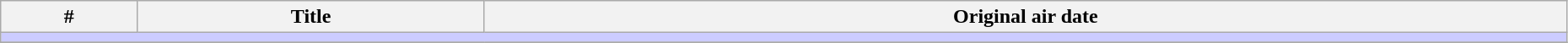<table class="wikitable" width="98%">
<tr>
<th>#</th>
<th>Title</th>
<th>Original air date</th>
</tr>
<tr>
<td colspan="150" bgcolor="#CCF"></td>
</tr>
<tr>
</tr>
</table>
